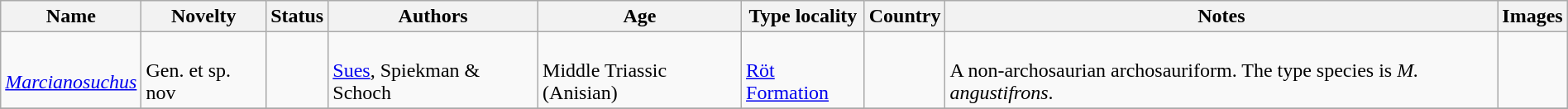<table class="wikitable sortable" width="100%" align="center">
<tr>
<th>Name</th>
<th>Novelty</th>
<th>Status</th>
<th>Authors</th>
<th>Age</th>
<th>Type locality</th>
<th>Country</th>
<th>Notes</th>
<th>Images</th>
</tr>
<tr>
<td><br><em><a href='#'>Marcianosuchus</a></em></td>
<td><br>Gen. et sp. nov</td>
<td></td>
<td><br><a href='#'>Sues</a>, Spiekman & Schoch</td>
<td><br>Middle Triassic (Anisian)</td>
<td><br><a href='#'>Röt Formation</a></td>
<td><br></td>
<td><br>A non-archosaurian archosauriform. The type species is <em>M. angustifrons</em>.</td>
<td></td>
</tr>
<tr>
</tr>
</table>
